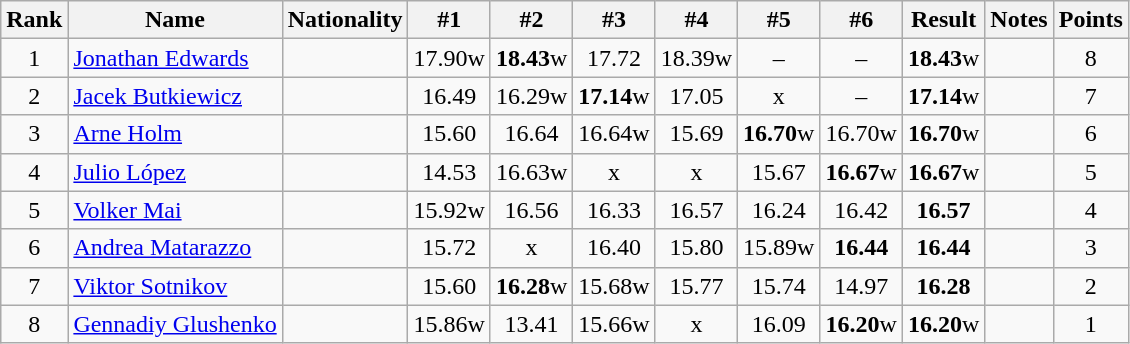<table class="wikitable sortable" style="text-align:center">
<tr>
<th>Rank</th>
<th>Name</th>
<th>Nationality</th>
<th>#1</th>
<th>#2</th>
<th>#3</th>
<th>#4</th>
<th>#5</th>
<th>#6</th>
<th>Result</th>
<th>Notes</th>
<th>Points</th>
</tr>
<tr>
<td>1</td>
<td align=left><a href='#'>Jonathan Edwards</a></td>
<td align=left></td>
<td>17.90w</td>
<td><strong>18.43</strong>w</td>
<td>17.72</td>
<td>18.39w</td>
<td>–</td>
<td>–</td>
<td><strong>18.43</strong>w</td>
<td></td>
<td>8</td>
</tr>
<tr>
<td>2</td>
<td align=left><a href='#'>Jacek Butkiewicz</a></td>
<td align=left></td>
<td>16.49</td>
<td>16.29w</td>
<td><strong>17.14</strong>w</td>
<td>17.05</td>
<td>x</td>
<td>–</td>
<td><strong>17.14</strong>w</td>
<td></td>
<td>7</td>
</tr>
<tr>
<td>3</td>
<td align=left><a href='#'>Arne Holm</a></td>
<td align=left></td>
<td>15.60</td>
<td>16.64</td>
<td>16.64w</td>
<td>15.69</td>
<td><strong>16.70</strong>w</td>
<td>16.70w</td>
<td><strong>16.70</strong>w</td>
<td></td>
<td>6</td>
</tr>
<tr>
<td>4</td>
<td align=left><a href='#'>Julio López</a></td>
<td align=left></td>
<td>14.53</td>
<td>16.63w</td>
<td>x</td>
<td>x</td>
<td>15.67</td>
<td><strong>16.67</strong>w</td>
<td><strong>16.67</strong>w</td>
<td></td>
<td>5</td>
</tr>
<tr>
<td>5</td>
<td align=left><a href='#'>Volker Mai</a></td>
<td align=left></td>
<td>15.92w</td>
<td>16.56</td>
<td>16.33</td>
<td>16.57</td>
<td>16.24</td>
<td>16.42</td>
<td><strong>16.57</strong></td>
<td></td>
<td>4</td>
</tr>
<tr>
<td>6</td>
<td align=left><a href='#'>Andrea Matarazzo</a></td>
<td align=left></td>
<td>15.72</td>
<td>x</td>
<td>16.40</td>
<td>15.80</td>
<td>15.89w</td>
<td><strong>16.44</strong></td>
<td><strong>16.44</strong></td>
<td></td>
<td>3</td>
</tr>
<tr>
<td>7</td>
<td align=left><a href='#'>Viktor Sotnikov</a></td>
<td align=left></td>
<td>15.60</td>
<td><strong>16.28</strong>w</td>
<td>15.68w</td>
<td>15.77</td>
<td>15.74</td>
<td>14.97</td>
<td><strong>16.28</strong></td>
<td></td>
<td>2</td>
</tr>
<tr>
<td>8</td>
<td align=left><a href='#'>Gennadiy Glushenko</a></td>
<td align=left></td>
<td>15.86w</td>
<td>13.41</td>
<td>15.66w</td>
<td>x</td>
<td>16.09</td>
<td><strong>16.20</strong>w</td>
<td><strong>16.20</strong>w</td>
<td></td>
<td>1</td>
</tr>
</table>
